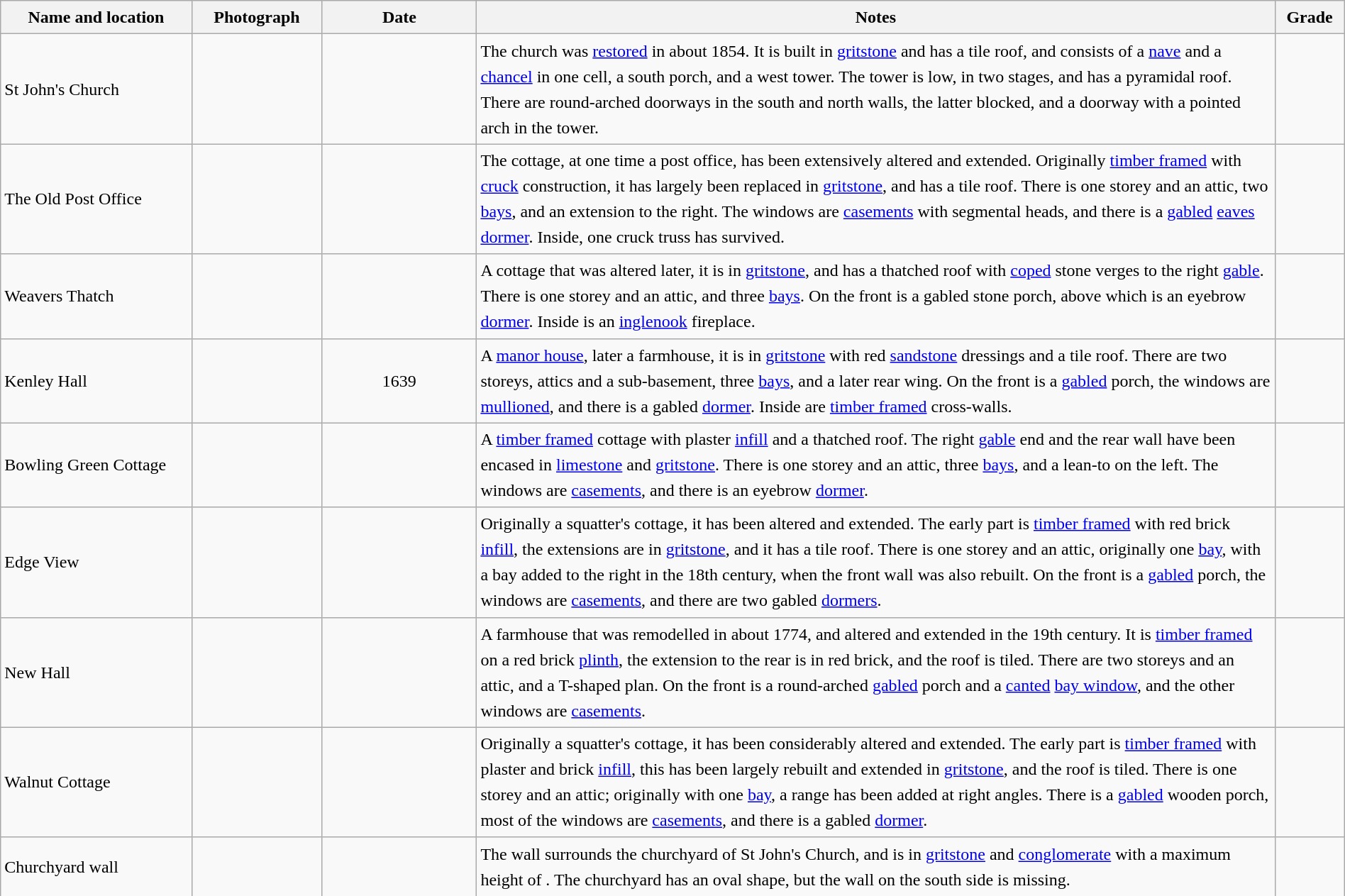<table class="wikitable sortable plainrowheaders" style="width:100%; border:0; text-align:left; line-height:150%;">
<tr>
<th scope="col"  style="width:150px">Name and location</th>
<th scope="col"  style="width:100px" class="unsortable">Photograph</th>
<th scope="col"  style="width:120px">Date</th>
<th scope="col"  style="width:650px" class="unsortable">Notes</th>
<th scope="col"  style="width:50px">Grade</th>
</tr>
<tr>
<td>St John's Church<br><small></small></td>
<td></td>
<td align="center"></td>
<td>The church was <a href='#'>restored</a> in about 1854.  It is built in <a href='#'>gritstone</a> and has a tile roof, and consists of a <a href='#'>nave</a> and a <a href='#'>chancel</a> in one cell, a south porch, and a west tower.  The tower is low, in two stages, and has a pyramidal roof.  There are round-arched doorways in the south and north walls, the latter blocked, and a doorway with a pointed arch in the tower.</td>
<td align="center" ></td>
</tr>
<tr>
<td>The Old Post Office<br><small></small></td>
<td></td>
<td align="center"></td>
<td>The cottage, at one time a post office, has been extensively altered and extended.  Originally <a href='#'>timber framed</a> with <a href='#'>cruck</a> construction, it has largely been replaced in <a href='#'>gritstone</a>, and has a tile roof.  There is one storey and an attic, two <a href='#'>bays</a>, and an extension to the right.  The windows are <a href='#'>casements</a> with segmental heads, and there is a <a href='#'>gabled</a> <a href='#'>eaves</a> <a href='#'>dormer</a>.  Inside, one cruck truss has survived.</td>
<td align="center" ></td>
</tr>
<tr>
<td>Weavers Thatch<br><small></small></td>
<td></td>
<td align="center"></td>
<td>A cottage that was altered later, it is in <a href='#'>gritstone</a>, and has a thatched roof with <a href='#'>coped</a> stone verges to the right <a href='#'>gable</a>.  There is one storey and an attic, and three <a href='#'>bays</a>.  On the front is a gabled stone porch, above which is an eyebrow <a href='#'>dormer</a>.  Inside is an <a href='#'>inglenook</a> fireplace.</td>
<td align="center" ></td>
</tr>
<tr>
<td>Kenley Hall<br><small></small></td>
<td></td>
<td align="center">1639</td>
<td>A <a href='#'>manor house</a>, later a farmhouse, it is in <a href='#'>gritstone</a> with red <a href='#'>sandstone</a> dressings and a tile roof.  There are two storeys, attics and a sub-basement, three <a href='#'>bays</a>, and a later rear wing.  On the front is a <a href='#'>gabled</a> porch, the windows are <a href='#'>mullioned</a>, and there is a gabled <a href='#'>dormer</a>.  Inside are <a href='#'>timber framed</a> cross-walls.</td>
<td align="center" ></td>
</tr>
<tr>
<td>Bowling Green Cottage<br><small></small></td>
<td></td>
<td align="center"></td>
<td>A <a href='#'>timber framed</a> cottage with plaster <a href='#'>infill</a> and a thatched roof.  The right <a href='#'>gable</a> end and the rear wall have been encased in <a href='#'>limestone</a> and <a href='#'>gritstone</a>.  There is one storey and an attic, three <a href='#'>bays</a>, and a lean-to on the left.  The windows are <a href='#'>casements</a>, and there is an eyebrow <a href='#'>dormer</a>.</td>
<td align="center" ></td>
</tr>
<tr>
<td>Edge View<br><small></small></td>
<td></td>
<td align="center"></td>
<td>Originally a squatter's cottage, it has been altered and extended.  The early part is <a href='#'>timber framed</a> with red brick <a href='#'>infill</a>, the extensions are in <a href='#'>gritstone</a>, and it has a tile roof.  There is one storey and an attic, originally one <a href='#'>bay</a>, with a bay added to the right in the 18th century, when the front wall was also rebuilt.  On the front is a <a href='#'>gabled</a> porch, the windows are <a href='#'>casements</a>, and there are two gabled <a href='#'>dormers</a>.</td>
<td align="center" ></td>
</tr>
<tr>
<td>New Hall<br><small></small></td>
<td></td>
<td align="center"></td>
<td>A farmhouse that was remodelled in about 1774, and altered and extended in the 19th century.  It is <a href='#'>timber framed</a> on a red brick <a href='#'>plinth</a>, the extension to the rear is in red brick, and the roof is tiled.  There are two storeys and an attic, and a T-shaped plan.  On the front is a round-arched <a href='#'>gabled</a> porch and a <a href='#'>canted</a> <a href='#'>bay window</a>, and the other windows are <a href='#'>casements</a>.</td>
<td align="center" ></td>
</tr>
<tr>
<td>Walnut Cottage<br><small></small></td>
<td></td>
<td align="center"></td>
<td>Originally a squatter's cottage, it has been considerably altered and extended.  The early part is <a href='#'>timber framed</a> with plaster and brick <a href='#'>infill</a>, this has been largely rebuilt and extended in <a href='#'>gritstone</a>, and the roof is tiled.  There is one storey and an attic; originally with one <a href='#'>bay</a>, a range has been added at right angles.  There is a <a href='#'>gabled</a> wooden porch, most of the windows are <a href='#'>casements</a>, and there is a gabled <a href='#'>dormer</a>.</td>
<td align="center" ></td>
</tr>
<tr>
<td>Churchyard wall<br><small></small></td>
<td></td>
<td align="center"></td>
<td>The wall surrounds the churchyard of St John's Church, and is in <a href='#'>gritstone</a> and <a href='#'>conglomerate</a> with a maximum height of .  The churchyard has an oval shape, but the wall on the south side is missing.</td>
<td align="center" ></td>
</tr>
<tr>
</tr>
</table>
